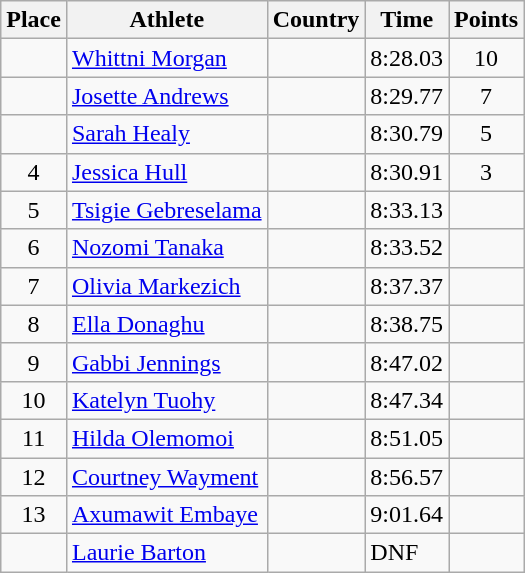<table class="wikitable">
<tr>
<th>Place</th>
<th>Athlete</th>
<th>Country</th>
<th>Time</th>
<th>Points</th>
</tr>
<tr>
<td align=center></td>
<td><a href='#'>Whittni Morgan</a></td>
<td></td>
<td>8:28.03</td>
<td align=center>10</td>
</tr>
<tr>
<td align=center></td>
<td><a href='#'>Josette Andrews</a></td>
<td></td>
<td>8:29.77</td>
<td align=center>7</td>
</tr>
<tr>
<td align=center></td>
<td><a href='#'>Sarah Healy</a></td>
<td></td>
<td>8:30.79</td>
<td align=center>5</td>
</tr>
<tr>
<td align=center>4</td>
<td><a href='#'>Jessica Hull</a></td>
<td></td>
<td>8:30.91</td>
<td align=center>3</td>
</tr>
<tr>
<td align=center>5</td>
<td><a href='#'>Tsigie Gebreselama</a></td>
<td></td>
<td>8:33.13</td>
<td align=center></td>
</tr>
<tr>
<td align=center>6</td>
<td><a href='#'>Nozomi Tanaka</a></td>
<td></td>
<td>8:33.52</td>
<td align=center></td>
</tr>
<tr>
<td align=center>7</td>
<td><a href='#'>Olivia Markezich</a></td>
<td></td>
<td>8:37.37</td>
<td align=center></td>
</tr>
<tr>
<td align=center>8</td>
<td><a href='#'>Ella Donaghu</a></td>
<td></td>
<td>8:38.75</td>
<td align=center></td>
</tr>
<tr>
<td align=center>9</td>
<td><a href='#'>Gabbi Jennings</a></td>
<td></td>
<td>8:47.02</td>
<td align=center></td>
</tr>
<tr>
<td align=center>10</td>
<td><a href='#'>Katelyn Tuohy</a></td>
<td></td>
<td>8:47.34</td>
<td align=center></td>
</tr>
<tr>
<td align=center>11</td>
<td><a href='#'>Hilda Olemomoi</a></td>
<td></td>
<td>8:51.05</td>
<td align=center></td>
</tr>
<tr>
<td align=center>12</td>
<td><a href='#'>Courtney Wayment</a></td>
<td></td>
<td>8:56.57</td>
<td align=center></td>
</tr>
<tr>
<td align=center>13</td>
<td><a href='#'>Axumawit Embaye</a></td>
<td></td>
<td>9:01.64</td>
<td align=center></td>
</tr>
<tr>
<td align=center></td>
<td><a href='#'>Laurie Barton</a></td>
<td></td>
<td>DNF</td>
<td align=center></td>
</tr>
</table>
